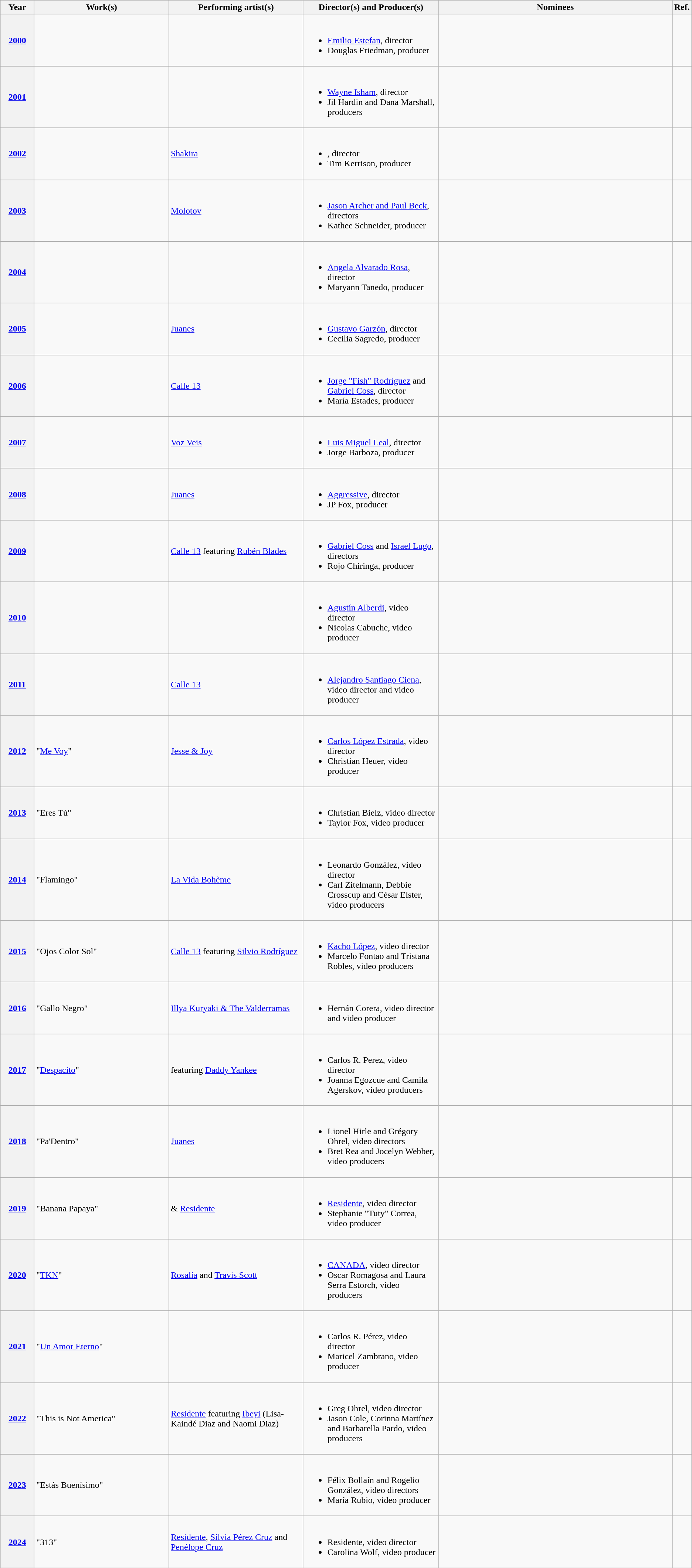<table class="wikitable">
<tr>
<th width="5%">Year</th>
<th width="20%">Work(s)</th>
<th width="20%">Performing artist(s)</th>
<th width="20%">Director(s) and Producer(s)</th>
<th width="40%">Nominees</th>
<th width="1%">Ref.</th>
</tr>
<tr>
<th scope="row"><a href='#'>2000</a></th>
<td></td>
<td></td>
<td><br><ul><li><a href='#'>Emilio Estefan</a>, director</li><li>Douglas Friedman, producer</li></ul></td>
<td></td>
<td align="center"></td>
</tr>
<tr>
<th scope="row"><a href='#'>2001</a></th>
<td></td>
<td></td>
<td><br><ul><li><a href='#'>Wayne Isham</a>, director</li><li>Jil Hardin and Dana Marshall, producers</li></ul></td>
<td></td>
<td align="center"></td>
</tr>
<tr>
<th scope="row"><a href='#'>2002</a></th>
<td></td>
<td><a href='#'>Shakira</a></td>
<td><br><ul><li>, director</li><li>Tim Kerrison, producer</li></ul></td>
<td></td>
<td align="center"></td>
</tr>
<tr>
<th scope="row"><a href='#'>2003</a></th>
<td></td>
<td><a href='#'>Molotov</a></td>
<td><br><ul><li><a href='#'>Jason Archer and Paul Beck</a>, directors</li><li>Kathee Schneider, producer</li></ul></td>
<td></td>
<td align="center"></td>
</tr>
<tr>
<th scope="row"><a href='#'>2004</a></th>
<td></td>
<td></td>
<td><br><ul><li><a href='#'>Angela Alvarado Rosa</a>, director</li><li>Maryann Tanedo, producer</li></ul></td>
<td></td>
<td align="center"></td>
</tr>
<tr>
<th scope="row"><a href='#'>2005</a></th>
<td></td>
<td><a href='#'>Juanes</a></td>
<td><br><ul><li><a href='#'>Gustavo Garzón</a>, director</li><li>Cecilia Sagredo, producer</li></ul></td>
<td></td>
<td align="center"></td>
</tr>
<tr>
<th scope="row"><a href='#'>2006</a></th>
<td></td>
<td><a href='#'>Calle 13</a></td>
<td><br><ul><li><a href='#'>Jorge "Fish" Rodríguez</a> and <a href='#'>Gabriel Coss</a>, director</li><li>María Estades, producer</li></ul></td>
<td></td>
<td align="center"></td>
</tr>
<tr>
<th scope="row"><a href='#'>2007</a></th>
<td></td>
<td><a href='#'>Voz Veis</a></td>
<td><br><ul><li><a href='#'>Luis Miguel Leal</a>, director</li><li>Jorge Barboza, producer</li></ul></td>
<td></td>
<td align="center"></td>
</tr>
<tr>
<th scope="row"><a href='#'>2008</a></th>
<td></td>
<td><a href='#'>Juanes</a></td>
<td><br><ul><li><a href='#'>Aggressive</a>, director</li><li>JP Fox, producer</li></ul></td>
<td></td>
<td align="center"></td>
</tr>
<tr>
<th scope="row"><a href='#'>2009</a></th>
<td></td>
<td><a href='#'>Calle 13</a> featuring <a href='#'>Rubén Blades</a></td>
<td><br><ul><li><a href='#'>Gabriel Coss</a> and <a href='#'>Israel Lugo</a>, directors</li><li>Rojo Chiringa, producer</li></ul></td>
<td></td>
<td align="center"></td>
</tr>
<tr>
<th scope="row"><a href='#'>2010</a></th>
<td></td>
<td></td>
<td><br><ul><li><a href='#'>Agustín Alberdi</a>, video director</li><li>Nicolas Cabuche, video producer</li></ul></td>
<td></td>
<td align="center"></td>
</tr>
<tr>
<th scope="row"><a href='#'>2011</a></th>
<td></td>
<td><a href='#'>Calle 13</a></td>
<td><br><ul><li><a href='#'>Alejandro Santiago Ciena</a>, video director and video producer</li></ul></td>
<td></td>
<td align="center"></td>
</tr>
<tr>
<th scope="row"><a href='#'>2012</a></th>
<td>"<a href='#'>Me Voy</a>"</td>
<td><a href='#'>Jesse & Joy</a></td>
<td><br><ul><li><a href='#'>Carlos López Estrada</a>, video director</li><li>Christian Heuer, video producer</li></ul></td>
<td></td>
<td align="center"></td>
</tr>
<tr>
<th scope="row"><a href='#'>2013</a></th>
<td>"Eres Tú"</td>
<td></td>
<td><br><ul><li>Christian Bielz, video director</li><li>Taylor Fox, video producer</li></ul></td>
<td></td>
<td align="center"></td>
</tr>
<tr>
<th scope="row"><a href='#'>2014</a></th>
<td>"Flamingo"</td>
<td><a href='#'>La Vida Bohème</a></td>
<td><br><ul><li>Leonardo González, video director</li><li>Carl Zitelmann, Debbie Crosscup and César Elster, video producers</li></ul></td>
<td></td>
<td align="center"></td>
</tr>
<tr>
<th scope="row"><a href='#'>2015</a></th>
<td>"Ojos Color Sol"</td>
<td><a href='#'>Calle 13</a> featuring <a href='#'>Silvio Rodríguez</a></td>
<td><br><ul><li><a href='#'>Kacho López</a>, video director</li><li>Marcelo Fontao and Tristana Robles, video producers</li></ul></td>
<td></td>
<td align="center"></td>
</tr>
<tr>
<th scope="row"><a href='#'>2016</a></th>
<td>"Gallo Negro"</td>
<td><a href='#'>Illya Kuryaki & The Valderramas</a></td>
<td><br><ul><li>Hernán Corera, video director and video producer</li></ul></td>
<td></td>
<td align="center"></td>
</tr>
<tr>
<th scope="row"><a href='#'>2017</a></th>
<td>"<a href='#'>Despacito</a>"</td>
<td> featuring <a href='#'>Daddy Yankee</a></td>
<td><br><ul><li>Carlos R. Perez, video director</li><li>Joanna Egozcue and Camila Agerskov, video producers</li></ul></td>
<td></td>
<td align="center"></td>
</tr>
<tr>
<th scope="row"><a href='#'>2018</a></th>
<td>"Pa'Dentro"</td>
<td><a href='#'>Juanes</a></td>
<td><br><ul><li>Lionel Hirle and Grégory Ohrel, video directors</li><li>Bret Rea and Jocelyn Webber, video producers</li></ul></td>
<td></td>
<td align="center"></td>
</tr>
<tr>
<th scope="row"><a href='#'>2019</a></th>
<td>"Banana Papaya"</td>
<td> & <a href='#'>Residente</a></td>
<td><br><ul><li><a href='#'>Residente</a>, video director</li><li>Stephanie "Tuty" Correa, video producer</li></ul></td>
<td></td>
<td align="center"></td>
</tr>
<tr>
<th scope="row"><a href='#'>2020</a></th>
<td>"<a href='#'>TKN</a>"</td>
<td><a href='#'>Rosalía</a> and <a href='#'>Travis Scott</a></td>
<td><br><ul><li><a href='#'>CANADA</a>, video director</li><li>Oscar Romagosa and Laura Serra Estorch, video producers</li></ul></td>
<td></td>
<td align="center"></td>
</tr>
<tr>
<th scope="row"><a href='#'>2021</a></th>
<td>"<a href='#'>Un Amor Eterno</a>"</td>
<td></td>
<td><br><ul><li>Carlos R. Pérez, video director</li><li>Maricel Zambrano, video producer</li></ul></td>
<td></td>
<td align="center"></td>
</tr>
<tr>
<th scope="row"><a href='#'>2022</a></th>
<td>"This is Not America"</td>
<td><a href='#'>Residente</a> featuring <a href='#'>Ibeyi</a> (Lisa-Kaindé Diaz and Naomi Diaz)</td>
<td><br><ul><li>Greg Ohrel, video director</li><li>Jason Cole, Corinna Martínez and Barbarella Pardo, video producers</li></ul></td>
<td></td>
<td align="center"><br></td>
</tr>
<tr>
<th style="text-align:center;" scope="row"><a href='#'><strong>2023</strong></a></th>
<td>"Estás Buenísimo"</td>
<td></td>
<td><br><ul><li>Félix Bollaín and Rogelio González, video directors</li><li>María Rubio, video producer</li></ul></td>
<td></td>
<td style="text-align:center;"></td>
</tr>
<tr>
<th style="text-align:center;" scope="row"><a href='#'><strong>2024</strong></a></th>
<td>"313"</td>
<td><a href='#'>Residente</a>, <a href='#'>Sílvia Pérez Cruz</a> and <a href='#'>Penélope Cruz</a></td>
<td><br><ul><li>Residente, video director</li><li>Carolina Wolf, video producer</li></ul></td>
<td></td>
<td align="center"></td>
</tr>
<tr>
</tr>
</table>
